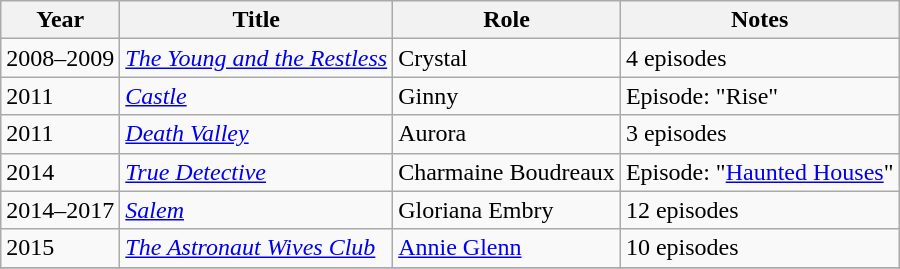<table class="wikitable sortable">
<tr>
<th>Year</th>
<th>Title</th>
<th>Role</th>
<th class="unsortable">Notes</th>
</tr>
<tr>
<td>2008–2009</td>
<td><em><a href='#'>The Young and the Restless</a></em></td>
<td>Crystal</td>
<td>4 episodes</td>
</tr>
<tr>
<td>2011</td>
<td><em><a href='#'>Castle</a></em></td>
<td>Ginny</td>
<td>Episode: "Rise"</td>
</tr>
<tr>
<td>2011</td>
<td><em><a href='#'>Death Valley</a></em></td>
<td>Aurora</td>
<td>3 episodes</td>
</tr>
<tr>
<td>2014</td>
<td><em><a href='#'>True Detective</a></em></td>
<td>Charmaine Boudreaux</td>
<td>Episode: "<a href='#'>Haunted Houses</a>"</td>
</tr>
<tr>
<td>2014–2017</td>
<td><em><a href='#'>Salem</a></em></td>
<td>Gloriana Embry</td>
<td>12 episodes</td>
</tr>
<tr>
<td>2015</td>
<td><em><a href='#'>The Astronaut Wives Club</a></em></td>
<td><a href='#'>Annie Glenn</a></td>
<td>10 episodes</td>
</tr>
<tr>
</tr>
</table>
